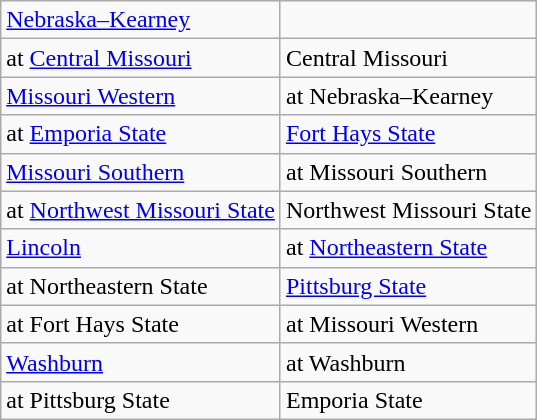<table class="wikitable">
<tr>
<td><a href='#'>Nebraska–Kearney</a></td>
<td></td>
</tr>
<tr>
<td>at <a href='#'>Central Missouri</a></td>
<td>Central Missouri</td>
</tr>
<tr>
<td><a href='#'>Missouri Western</a></td>
<td>at Nebraska–Kearney</td>
</tr>
<tr>
<td>at <a href='#'>Emporia State</a></td>
<td><a href='#'>Fort Hays State</a></td>
</tr>
<tr>
<td><a href='#'>Missouri Southern</a></td>
<td>at Missouri Southern</td>
</tr>
<tr>
<td>at <a href='#'>Northwest Missouri State</a></td>
<td>Northwest Missouri State</td>
</tr>
<tr>
<td><a href='#'>Lincoln</a></td>
<td>at <a href='#'>Northeastern State</a></td>
</tr>
<tr>
<td>at Northeastern State</td>
<td><a href='#'>Pittsburg State</a></td>
</tr>
<tr>
<td>at Fort Hays State</td>
<td>at Missouri Western</td>
</tr>
<tr>
<td><a href='#'>Washburn</a></td>
<td>at Washburn</td>
</tr>
<tr>
<td>at Pittsburg State</td>
<td>Emporia State</td>
</tr>
</table>
